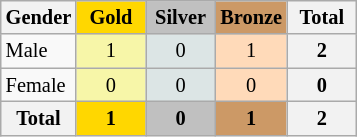<table class="wikitable sortable collapsible" style="font-size:85%; text-align:center;">
<tr>
<th>Gender</th>
<th width=40 style="background-color:gold;">Gold</th>
<th width=40 style="background-color:silver;">Silver</th>
<th width=40 style="background-color:#c96;">Bronze</th>
<th width=40>Total</th>
</tr>
<tr>
<td align=left>Male</td>
<td style="background:#F7F6A8;">1</td>
<td style="background:#DCE5E5;">0</td>
<td style="background:#FFDAB9;">1</td>
<th>2</th>
</tr>
<tr>
<td align=left>Female</td>
<td style="background:#F7F6A8;">0</td>
<td style="background:#DCE5E5;">0</td>
<td style="background:#FFDAB9;">0</td>
<th>0</th>
</tr>
<tr>
<th>Total</th>
<th style="background:gold">1</th>
<th style="background:silver">0</th>
<th style="background:#c96">1</th>
<th>2</th>
</tr>
</table>
